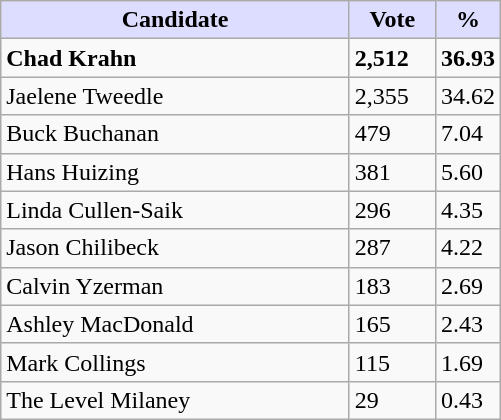<table class="wikitable">
<tr>
<th style="background:#ddf; width:225px;">Candidate</th>
<th style="background:#ddf; width:50px;">Vote</th>
<th style="background:#ddf; width:30px;">%</th>
</tr>
<tr>
<td><strong>Chad Krahn</strong></td>
<td><strong>2,512</strong></td>
<td><strong>36.93</strong></td>
</tr>
<tr>
<td>Jaelene Tweedle</td>
<td>2,355</td>
<td>34.62</td>
</tr>
<tr>
<td>Buck Buchanan</td>
<td>479</td>
<td>7.04</td>
</tr>
<tr>
<td>Hans Huizing</td>
<td>381</td>
<td>5.60</td>
</tr>
<tr>
<td>Linda Cullen-Saik</td>
<td>296</td>
<td>4.35</td>
</tr>
<tr>
<td>Jason Chilibeck</td>
<td>287</td>
<td>4.22</td>
</tr>
<tr>
<td>Calvin Yzerman</td>
<td>183</td>
<td>2.69</td>
</tr>
<tr>
<td>Ashley MacDonald</td>
<td>165</td>
<td>2.43</td>
</tr>
<tr>
<td>Mark Collings</td>
<td>115</td>
<td>1.69</td>
</tr>
<tr>
<td>The Level Milaney</td>
<td>29</td>
<td>0.43</td>
</tr>
</table>
